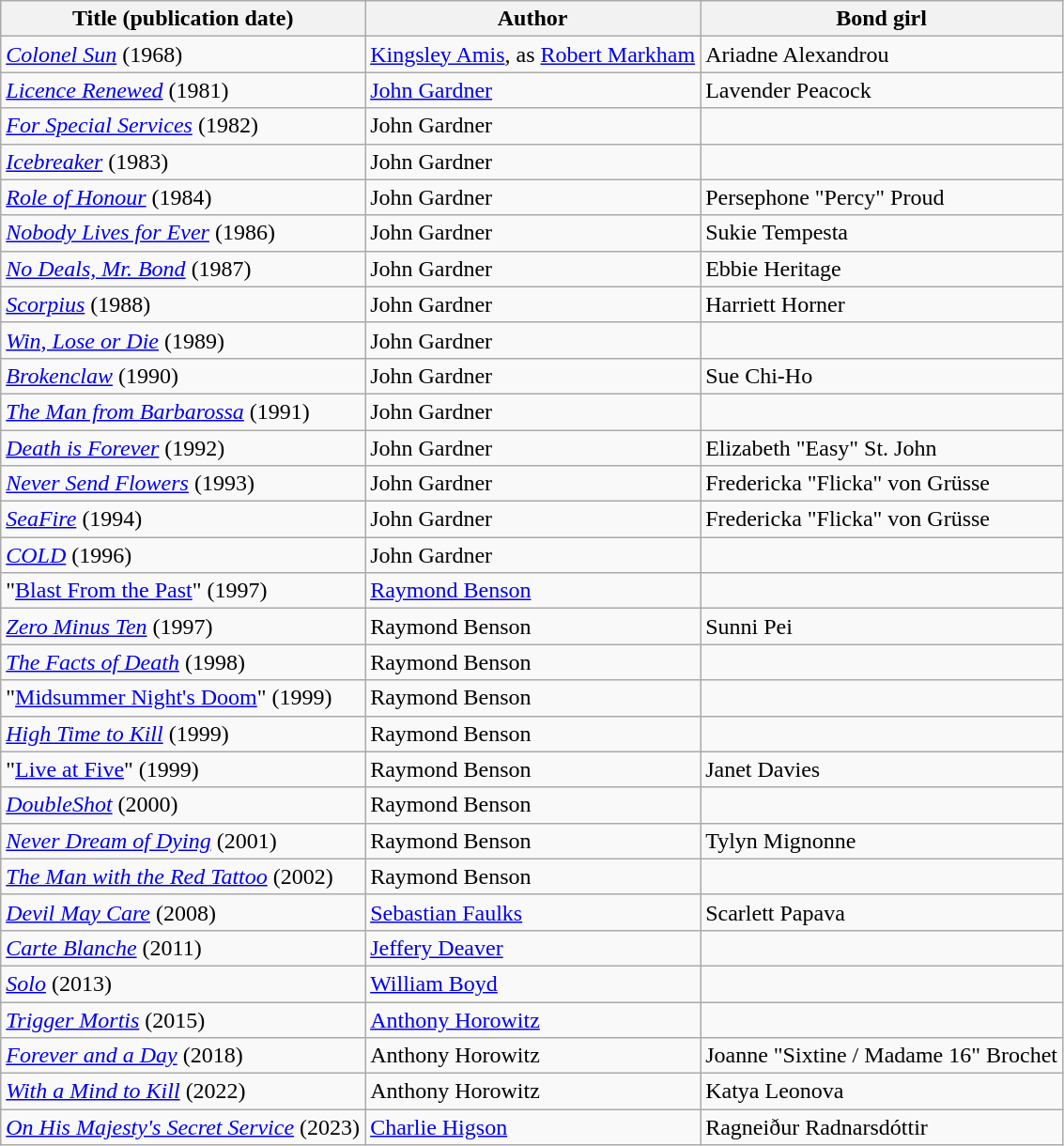<table class="wikitable">
<tr>
<th scope="col">Title (publication date)</th>
<th ! scope="col">Author</th>
<th ! scope="col">Bond girl</th>
</tr>
<tr>
<td><em><a href='#'>Colonel Sun</a></em> (1968)</td>
<td><a href='#'>Kingsley Amis</a>, as <a href='#'>Robert Markham</a></td>
<td>Ariadne Alexandrou</td>
</tr>
<tr>
<td><em><a href='#'>Licence Renewed</a></em> (1981)</td>
<td><a href='#'>John Gardner</a></td>
<td>Lavender Peacock</td>
</tr>
<tr>
<td><em><a href='#'>For Special Services</a></em> (1982)</td>
<td>John Gardner</td>
<td></td>
</tr>
<tr>
<td><em><a href='#'>Icebreaker</a></em> (1983)</td>
<td>John Gardner</td>
<td></td>
</tr>
<tr>
<td><em><a href='#'>Role of Honour</a></em> (1984)</td>
<td>John Gardner</td>
<td>Persephone "Percy" Proud</td>
</tr>
<tr>
<td><em><a href='#'>Nobody Lives for Ever</a></em> (1986)</td>
<td>John Gardner</td>
<td>Sukie Tempesta</td>
</tr>
<tr>
<td><em><a href='#'>No Deals, Mr. Bond</a></em> (1987)</td>
<td>John Gardner</td>
<td>Ebbie Heritage</td>
</tr>
<tr>
<td><em><a href='#'>Scorpius</a></em> (1988)</td>
<td>John Gardner</td>
<td>Harriett Horner</td>
</tr>
<tr>
<td><em><a href='#'>Win, Lose or Die</a></em> (1989)</td>
<td>John Gardner</td>
<td><br></td>
</tr>
<tr>
<td><em><a href='#'>Brokenclaw</a></em> (1990)</td>
<td>John Gardner</td>
<td>Sue Chi-Ho</td>
</tr>
<tr>
<td><em><a href='#'>The Man from Barbarossa</a></em> (1991)</td>
<td>John Gardner</td>
<td></td>
</tr>
<tr>
<td><em><a href='#'>Death is Forever</a></em> (1992)</td>
<td>John Gardner</td>
<td>Elizabeth "Easy" St. John</td>
</tr>
<tr>
<td><em><a href='#'>Never Send Flowers</a></em> (1993)</td>
<td>John Gardner</td>
<td>Fredericka "Flicka" von Grüsse</td>
</tr>
<tr>
<td><em><a href='#'>SeaFire</a></em> (1994)</td>
<td>John Gardner</td>
<td>Fredericka "Flicka" von Grüsse</td>
</tr>
<tr>
<td><em><a href='#'>COLD</a></em> (1996)</td>
<td>John Gardner</td>
<td></td>
</tr>
<tr>
<td>"<a href='#'>Blast From the Past</a>" (1997)</td>
<td><a href='#'>Raymond Benson</a></td>
<td></td>
</tr>
<tr>
<td><em><a href='#'>Zero Minus Ten</a></em> (1997)</td>
<td>Raymond Benson</td>
<td>Sunni Pei</td>
</tr>
<tr>
<td><em><a href='#'>The Facts of Death</a></em> (1998)</td>
<td>Raymond Benson</td>
<td></td>
</tr>
<tr>
<td>"<a href='#'>Midsummer Night's Doom</a>" (1999)</td>
<td>Raymond Benson</td>
<td></td>
</tr>
<tr>
<td><em><a href='#'>High Time to Kill</a></em> (1999)</td>
<td>Raymond Benson</td>
<td></td>
</tr>
<tr>
<td>"<a href='#'>Live at Five</a>" (1999)</td>
<td>Raymond Benson</td>
<td>Janet Davies</td>
</tr>
<tr>
<td><em><a href='#'>DoubleShot</a></em> (2000)</td>
<td>Raymond Benson</td>
<td><br></td>
</tr>
<tr>
<td><em><a href='#'>Never Dream of Dying</a></em> (2001)</td>
<td>Raymond Benson</td>
<td>Tylyn Mignonne</td>
</tr>
<tr>
<td><em><a href='#'>The Man with the Red Tattoo</a></em> (2002)</td>
<td>Raymond Benson</td>
<td></td>
</tr>
<tr>
<td><em><a href='#'>Devil May Care</a></em> (2008)</td>
<td><a href='#'>Sebastian Faulks</a></td>
<td>Scarlett Papava</td>
</tr>
<tr>
<td><em><a href='#'>Carte Blanche</a></em> (2011)</td>
<td><a href='#'>Jeffery Deaver</a></td>
<td></td>
</tr>
<tr>
<td><em><a href='#'>Solo</a></em> (2013)</td>
<td><a href='#'>William Boyd</a></td>
<td></td>
</tr>
<tr>
<td><em><a href='#'>Trigger Mortis</a></em> (2015)</td>
<td><a href='#'>Anthony Horowitz</a></td>
<td></td>
</tr>
<tr>
<td><em><a href='#'>Forever and a Day</a></em> (2018)</td>
<td>Anthony Horowitz</td>
<td>Joanne "Sixtine / Madame 16" Brochet</td>
</tr>
<tr>
<td><em><a href='#'>With a Mind to Kill</a></em> (2022)</td>
<td>Anthony Horowitz</td>
<td>Katya Leonova</td>
</tr>
<tr>
<td><a href='#'><em>On His Majesty's Secret Service</em></a> (2023)</td>
<td><a href='#'>Charlie Higson</a></td>
<td>Ragneiður Radnarsdóttir</td>
</tr>
</table>
